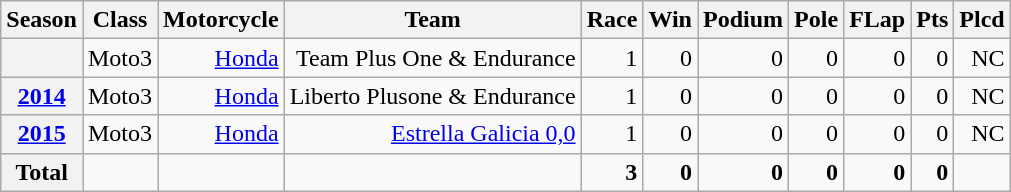<table class="wikitable">
<tr>
<th>Season</th>
<th>Class</th>
<th>Motorcycle</th>
<th>Team</th>
<th>Race</th>
<th>Win</th>
<th>Podium</th>
<th>Pole</th>
<th>FLap</th>
<th>Pts</th>
<th>Plcd</th>
</tr>
<tr align="right">
<th></th>
<td>Moto3</td>
<td><a href='#'>Honda</a></td>
<td>Team Plus One & Endurance</td>
<td>1</td>
<td>0</td>
<td>0</td>
<td>0</td>
<td>0</td>
<td>0</td>
<td>NC</td>
</tr>
<tr align="right">
<th><a href='#'>2014</a></th>
<td>Moto3</td>
<td><a href='#'>Honda</a></td>
<td>Liberto Plusone & Endurance</td>
<td>1</td>
<td>0</td>
<td>0</td>
<td>0</td>
<td>0</td>
<td>0</td>
<td>NC</td>
</tr>
<tr align="right">
<th><a href='#'>2015</a></th>
<td>Moto3</td>
<td><a href='#'>Honda</a></td>
<td><a href='#'>Estrella Galicia 0,0</a></td>
<td>1</td>
<td>0</td>
<td>0</td>
<td>0</td>
<td>0</td>
<td>0</td>
<td>NC</td>
</tr>
<tr align="right">
<th>Total</th>
<td></td>
<td></td>
<td></td>
<td><strong>3</strong></td>
<td><strong>0</strong></td>
<td><strong>0</strong></td>
<td><strong>0</strong></td>
<td><strong>0</strong></td>
<td><strong>0</strong></td>
<td></td>
</tr>
</table>
